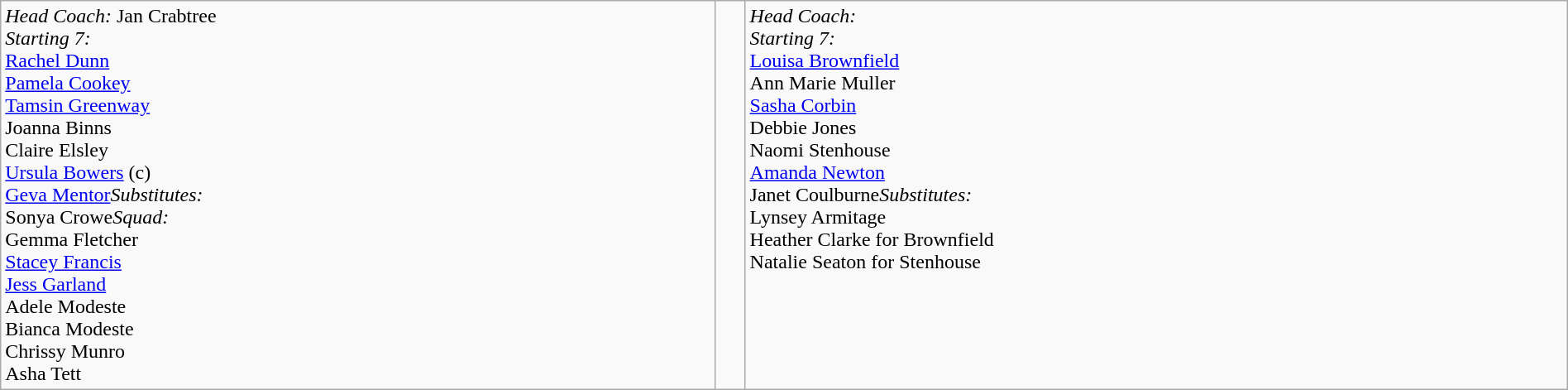<table border=0 class="wikitable" width=100%>
<tr>
<td valign=top><em>Head Coach:</em> Jan Crabtree <br><em>Starting 7:</em><br> <a href='#'>Rachel Dunn</a><br> <a href='#'>Pamela Cookey</a><br> <a href='#'>Tamsin Greenway</a><br> Joanna Binns<br> Claire Elsley<br> <a href='#'>Ursula Bowers</a> (c)<br> <a href='#'>Geva Mentor</a><em>Substitutes:</em><br> Sonya Crowe<em>Squad:</em> <br> Gemma Fletcher<br> <a href='#'>Stacey Francis</a><br> <a href='#'>Jess Garland</a><br> Adele Modeste<br> Bianca Modeste<br> Chrissy Munro<br> Asha Tett</td>
<td valign=middle align=center><br></td>
<td valign=top><em>Head Coach:</em><br><em>Starting 7:</em><br> <a href='#'>Louisa Brownfield</a><br> Ann Marie Muller<br> <a href='#'>Sasha Corbin</a><br> Debbie Jones<br> Naomi Stenhouse<br> <a href='#'>Amanda Newton</a><br> Janet Coulburne<em>Substitutes:</em><br> Lynsey Armitage<br> Heather Clarke for Brownfield<br> Natalie Seaton for Stenhouse</td>
</tr>
</table>
